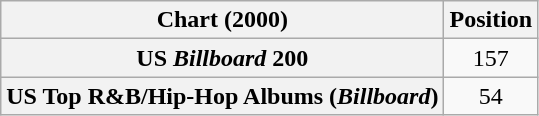<table class="wikitable plainrowheaders" style="text-align:center">
<tr>
<th scope="col">Chart (2000)</th>
<th scope="col">Position</th>
</tr>
<tr>
<th scope="row">US <em>Billboard</em> 200</th>
<td style="text-align:center">157</td>
</tr>
<tr>
<th scope="row">US Top R&B/Hip-Hop Albums (<em>Billboard</em>)</th>
<td style="text-align:center">54</td>
</tr>
</table>
